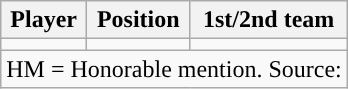<table class="wikitable" style="text-align: center">
<tr align=center>
<th>Player</th>
<th>Position</th>
<th>1st/2nd team</th>
</tr>
<tr>
<td></td>
<td></td>
<td></td>
</tr>
<tr>
<td colspan="3">HM = Honorable mention. Source:</td>
</tr>
</table>
